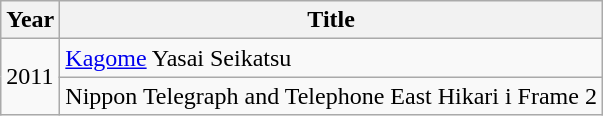<table class="wikitable">
<tr>
<th>Year</th>
<th>Title</th>
</tr>
<tr>
<td rowspan="2">2011</td>
<td><a href='#'>Kagome</a> Yasai Seikatsu</td>
</tr>
<tr>
<td>Nippon Telegraph and Telephone East Hikari i Frame 2</td>
</tr>
</table>
